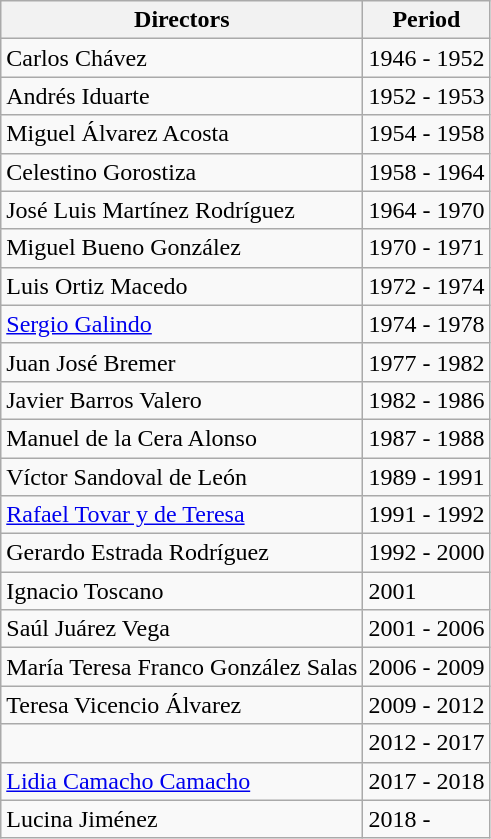<table class="wikitable">
<tr>
<th>Directors</th>
<th>Period</th>
</tr>
<tr>
<td>Carlos Chávez</td>
<td>1946 - 1952</td>
</tr>
<tr>
<td>Andrés Iduarte</td>
<td>1952 - 1953</td>
</tr>
<tr>
<td>Miguel Álvarez Acosta</td>
<td>1954 - 1958</td>
</tr>
<tr>
<td>Celestino Gorostiza</td>
<td>1958 - 1964</td>
</tr>
<tr>
<td>José Luis Martínez Rodríguez</td>
<td>1964 - 1970</td>
</tr>
<tr>
<td>Miguel Bueno González</td>
<td>1970 - 1971</td>
</tr>
<tr>
<td>Luis Ortiz Macedo</td>
<td>1972 - 1974</td>
</tr>
<tr>
<td><a href='#'>Sergio Galindo</a></td>
<td>1974 - 1978</td>
</tr>
<tr>
<td>Juan José Bremer</td>
<td>1977 - 1982</td>
</tr>
<tr>
<td>Javier Barros Valero</td>
<td>1982 - 1986</td>
</tr>
<tr>
<td>Manuel de la Cera Alonso</td>
<td>1987 - 1988</td>
</tr>
<tr>
<td>Víctor Sandoval de León</td>
<td>1989 - 1991</td>
</tr>
<tr>
<td><a href='#'>Rafael Tovar y de Teresa</a></td>
<td>1991 - 1992</td>
</tr>
<tr>
<td>Gerardo Estrada Rodríguez</td>
<td>1992 - 2000</td>
</tr>
<tr>
<td>Ignacio Toscano</td>
<td>2001</td>
</tr>
<tr>
<td>Saúl Juárez Vega</td>
<td>2001 - 2006</td>
</tr>
<tr>
<td>María Teresa Franco González Salas</td>
<td>2006 - 2009</td>
</tr>
<tr>
<td>Teresa Vicencio Álvarez</td>
<td>2009 - 2012</td>
</tr>
<tr>
<td></td>
<td>2012 - 2017</td>
</tr>
<tr>
<td><a href='#'>Lidia Camacho Camacho</a></td>
<td>2017 - 2018</td>
</tr>
<tr>
<td>Lucina Jiménez</td>
<td>2018 -</td>
</tr>
</table>
